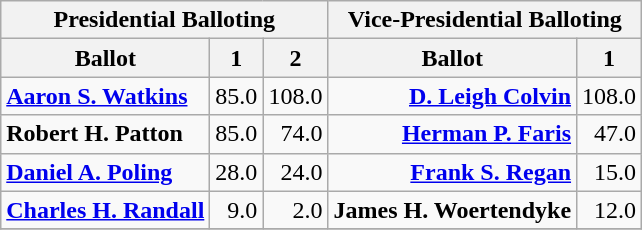<table class="wikitable" style="text-align:right;">
<tr>
<th colspan="3">Presidential Balloting</th>
<th colspan="2">Vice-Presidential Balloting</th>
</tr>
<tr>
<th>Ballot</th>
<th>1</th>
<th>2</th>
<th>Ballot</th>
<th>1</th>
</tr>
<tr>
<td align=left><strong> <a href='#'>Aaron S. Watkins</a></strong></td>
<td>85.0</td>
<td>108.0</td>
<td><strong><a href='#'>D. Leigh Colvin</a></strong></td>
<td>108.0</td>
</tr>
<tr>
<td align=left><strong> Robert H. Patton</strong></td>
<td>85.0</td>
<td>74.0</td>
<td><strong><a href='#'>Herman P. Faris</a></strong></td>
<td>47.0</td>
</tr>
<tr>
<td align=left><strong> <a href='#'>Daniel A. Poling</a></strong></td>
<td>28.0</td>
<td>24.0</td>
<td><strong><a href='#'>Frank S. Regan</a></strong></td>
<td>15.0</td>
</tr>
<tr>
<td align=left><strong> <a href='#'>Charles H. Randall</a></strong></td>
<td>9.0</td>
<td>2.0</td>
<td><strong>James H. Woertendyke</strong></td>
<td>12.0</td>
</tr>
<tr>
</tr>
</table>
